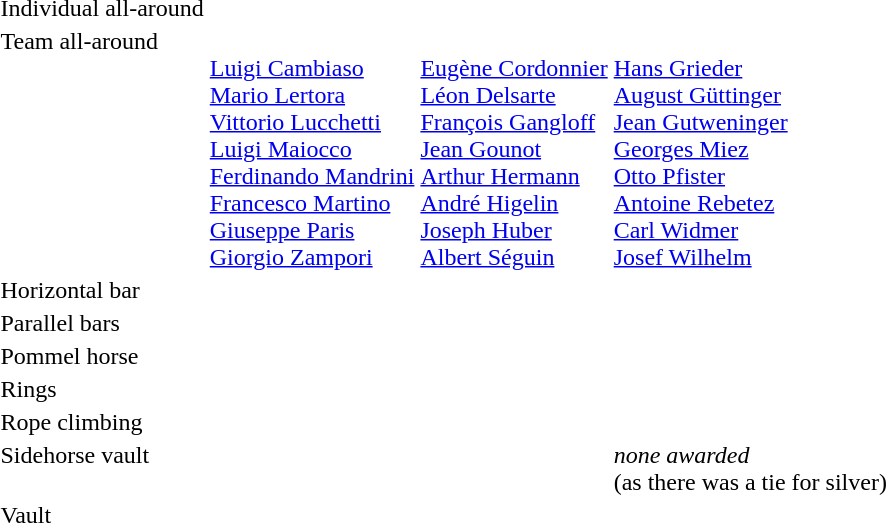<table>
<tr valign="top">
<td>Individual all-around<br></td>
<td></td>
<td></td>
<td></td>
</tr>
<tr valign="top">
<td>Team all-around<br></td>
<td><br><a href='#'>Luigi Cambiaso</a><br><a href='#'>Mario Lertora</a><br><a href='#'>Vittorio Lucchetti</a><br><a href='#'>Luigi Maiocco</a><br><a href='#'>Ferdinando Mandrini</a><br><a href='#'>Francesco Martino</a><br><a href='#'>Giuseppe Paris</a><br><a href='#'>Giorgio Zampori</a></td>
<td><br><a href='#'>Eugène Cordonnier</a><br><a href='#'>Léon Delsarte</a><br><a href='#'>François Gangloff</a><br><a href='#'>Jean Gounot</a><br><a href='#'>Arthur Hermann</a><br><a href='#'>André Higelin</a><br><a href='#'>Joseph Huber</a><br><a href='#'>Albert Séguin</a></td>
<td><br><a href='#'>Hans Grieder</a><br><a href='#'>August Güttinger</a><br><a href='#'>Jean Gutweninger</a><br><a href='#'>Georges Miez</a><br><a href='#'>Otto Pfister</a><br><a href='#'>Antoine Rebetez</a><br><a href='#'>Carl Widmer</a><br><a href='#'>Josef Wilhelm</a></td>
</tr>
<tr>
<td>Horizontal bar<br></td>
<td></td>
<td></td>
<td></td>
</tr>
<tr>
<td>Parallel bars<br></td>
<td></td>
<td></td>
<td></td>
</tr>
<tr>
<td>Pommel horse<br></td>
<td></td>
<td></td>
<td></td>
</tr>
<tr>
<td>Rings<br></td>
<td></td>
<td></td>
<td></td>
</tr>
<tr valign="top">
<td rowspan=2>Rope climbing<br></td>
<td rowspan=2></td>
<td rowspan=2></td>
<td></td>
</tr>
<tr>
<td></td>
</tr>
<tr valign="top">
<td rowspan=2>Sidehorse vault<br></td>
<td rowspan=2></td>
<td></td>
<td rowspan=2><em>none awarded</em><br>(as there was a tie for silver)</td>
</tr>
<tr>
<td></td>
</tr>
<tr>
<td>Vault<br></td>
<td></td>
<td></td>
<td></td>
</tr>
</table>
